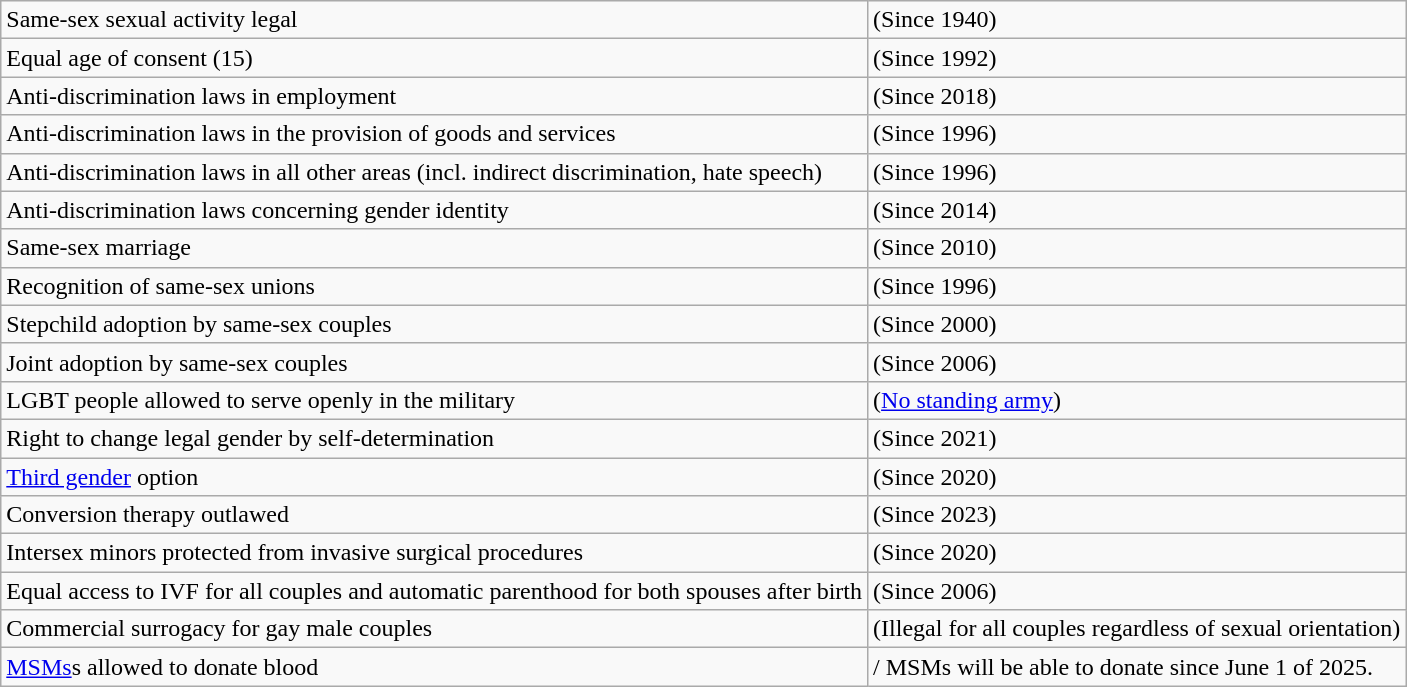<table class="wikitable">
<tr>
<td>Same-sex sexual activity legal</td>
<td> (Since 1940)</td>
</tr>
<tr>
<td>Equal age of consent (15)</td>
<td> (Since 1992)</td>
</tr>
<tr>
<td>Anti-discrimination laws in employment</td>
<td> (Since 2018)</td>
</tr>
<tr>
<td>Anti-discrimination laws in the provision of goods and services</td>
<td> (Since 1996)</td>
</tr>
<tr>
<td>Anti-discrimination laws in all other areas (incl. indirect discrimination, hate speech)</td>
<td> (Since 1996)</td>
</tr>
<tr>
<td>Anti-discrimination laws concerning gender identity</td>
<td> (Since 2014)</td>
</tr>
<tr>
<td>Same-sex marriage</td>
<td> (Since 2010)</td>
</tr>
<tr>
<td>Recognition of same-sex unions</td>
<td> (Since 1996)</td>
</tr>
<tr>
<td>Stepchild adoption by same-sex couples</td>
<td> (Since 2000)</td>
</tr>
<tr>
<td>Joint adoption by same-sex couples</td>
<td> (Since 2006)</td>
</tr>
<tr>
<td>LGBT people allowed to serve openly in the military</td>
<td>(<a href='#'>No standing army</a>)</td>
</tr>
<tr>
<td>Right to change legal gender by self-determination</td>
<td> (Since 2021)</td>
</tr>
<tr>
<td><a href='#'>Third gender</a> option</td>
<td> (Since 2020)</td>
</tr>
<tr>
<td>Conversion therapy outlawed</td>
<td> (Since 2023)</td>
</tr>
<tr>
<td>Intersex minors protected from invasive surgical procedures</td>
<td> (Since 2020)</td>
</tr>
<tr>
<td>Equal access to IVF for all couples and automatic parenthood for both spouses after birth</td>
<td> (Since 2006)</td>
</tr>
<tr>
<td>Commercial surrogacy for gay male couples</td>
<td> (Illegal for all couples regardless of sexual orientation)</td>
</tr>
<tr>
<td><a href='#'>MSMs</a>s allowed to donate blood</td>
<td>/ MSMs will be able to donate since June 1 of 2025.</td>
</tr>
</table>
